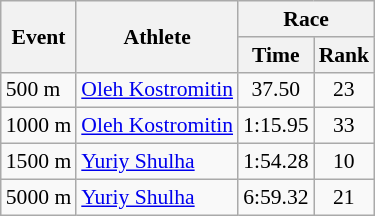<table class="wikitable" border="1" style="font-size:90%">
<tr>
<th rowspan=2>Event</th>
<th rowspan=2>Athlete</th>
<th colspan=2>Race</th>
</tr>
<tr>
<th>Time</th>
<th>Rank</th>
</tr>
<tr>
<td>500 m</td>
<td><a href='#'>Oleh Kostromitin</a></td>
<td align=center>37.50</td>
<td align=center>23</td>
</tr>
<tr>
<td>1000 m</td>
<td><a href='#'>Oleh Kostromitin</a></td>
<td align=center>1:15.95</td>
<td align=center>33</td>
</tr>
<tr>
<td>1500 m</td>
<td><a href='#'>Yuriy Shulha</a></td>
<td align=center>1:54.28</td>
<td align=center>10</td>
</tr>
<tr>
<td>5000 m</td>
<td><a href='#'>Yuriy Shulha</a></td>
<td align=center>6:59.32</td>
<td align=center>21</td>
</tr>
</table>
